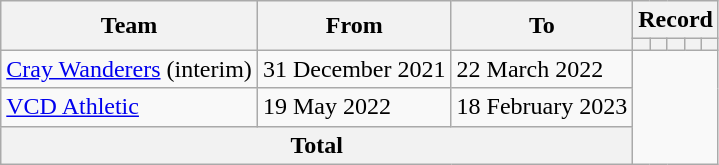<table class=wikitable style=text-align:center>
<tr>
<th rowspan=2>Team</th>
<th rowspan=2>From</th>
<th rowspan=2>To</th>
<th colspan=5>Record</th>
</tr>
<tr>
<th></th>
<th></th>
<th></th>
<th></th>
<th></th>
</tr>
<tr>
<td align=left><a href='#'>Cray Wanderers</a> (interim)</td>
<td align=left>31 December 2021</td>
<td align=left>22 March 2022<br></td>
</tr>
<tr>
<td align=left><a href='#'>VCD Athletic</a></td>
<td align=left>19 May 2022</td>
<td align=left>18 February 2023<br></td>
</tr>
<tr>
<th colspan=3>Total<br></th>
</tr>
</table>
